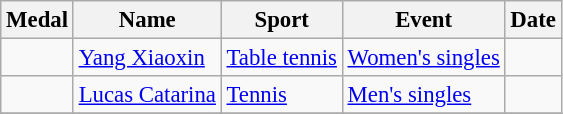<table class="wikitable sortable" style="font-size:95%">
<tr>
<th>Medal</th>
<th>Name</th>
<th>Sport</th>
<th>Event</th>
<th>Date</th>
</tr>
<tr>
<td></td>
<td><a href='#'>Yang Xiaoxin</a></td>
<td><a href='#'>Table tennis</a></td>
<td><a href='#'>Women's singles</a></td>
<td></td>
</tr>
<tr>
<td></td>
<td><a href='#'>Lucas Catarina</a></td>
<td><a href='#'>Tennis</a></td>
<td><a href='#'>Men's singles</a></td>
<td></td>
</tr>
<tr>
</tr>
</table>
